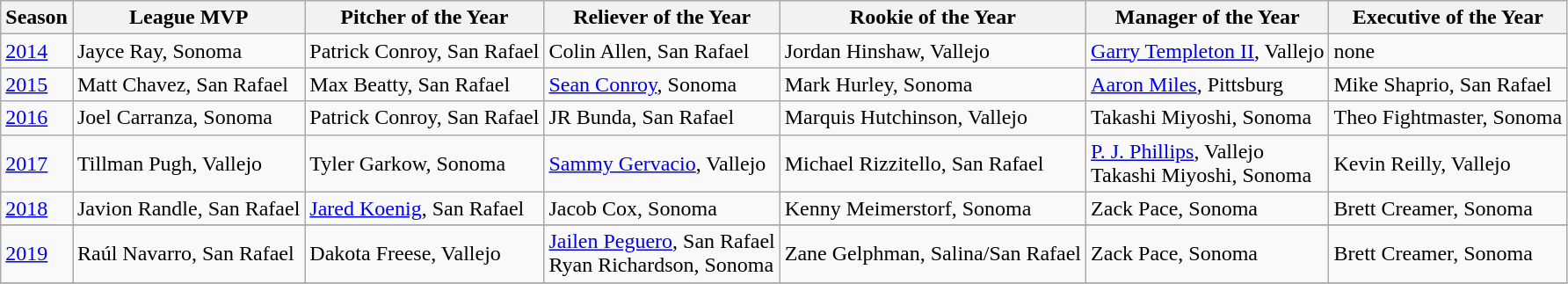<table class="wikitable">
<tr>
<th>Season</th>
<th>League MVP</th>
<th>Pitcher of the Year</th>
<th>Reliever of the Year</th>
<th>Rookie of the Year</th>
<th>Manager of the Year</th>
<th>Executive of the Year</th>
</tr>
<tr>
<td><a href='#'>2014</a></td>
<td>Jayce Ray, Sonoma</td>
<td>Patrick Conroy, San Rafael</td>
<td>Colin Allen, San Rafael</td>
<td>Jordan Hinshaw, Vallejo</td>
<td><a href='#'>Garry Templeton II</a>, Vallejo</td>
<td>none</td>
</tr>
<tr>
<td><a href='#'>2015</a></td>
<td>Matt Chavez, San Rafael</td>
<td>Max Beatty, San Rafael</td>
<td><a href='#'>Sean Conroy</a>, Sonoma</td>
<td>Mark Hurley, Sonoma</td>
<td><a href='#'>Aaron Miles</a>, Pittsburg</td>
<td>Mike Shaprio, San Rafael</td>
</tr>
<tr>
<td><a href='#'>2016</a></td>
<td>Joel Carranza, Sonoma</td>
<td>Patrick Conroy, San Rafael</td>
<td>JR Bunda, San Rafael</td>
<td>Marquis Hutchinson, Vallejo</td>
<td>Takashi Miyoshi, Sonoma</td>
<td>Theo Fightmaster, Sonoma</td>
</tr>
<tr>
<td><a href='#'>2017</a></td>
<td>Tillman Pugh, Vallejo </td>
<td>Tyler Garkow, Sonoma </td>
<td><a href='#'>Sammy Gervacio</a>, Vallejo </td>
<td>Michael Rizzitello, San Rafael</td>
<td><a href='#'>P. J. Phillips</a>, Vallejo <br> Takashi Miyoshi, Sonoma</td>
<td>Kevin Reilly, Vallejo</td>
</tr>
<tr>
<td><a href='#'>2018</a></td>
<td>Javion Randle, San Rafael</td>
<td><a href='#'>Jared Koenig</a>, San Rafael</td>
<td>Jacob Cox, Sonoma</td>
<td>Kenny Meimerstorf, Sonoma</td>
<td>Zack Pace, Sonoma</td>
<td>Brett Creamer, Sonoma</td>
</tr>
<tr>
</tr>
<tr>
<td><a href='#'>2019</a></td>
<td>Raúl Navarro, San Rafael</td>
<td>Dakota Freese, Vallejo</td>
<td><a href='#'>Jailen Peguero</a>, San Rafael <br> Ryan Richardson, Sonoma</td>
<td>Zane Gelphman, Salina/San Rafael</td>
<td>Zack Pace, Sonoma</td>
<td>Brett Creamer, Sonoma</td>
</tr>
<tr>
</tr>
</table>
